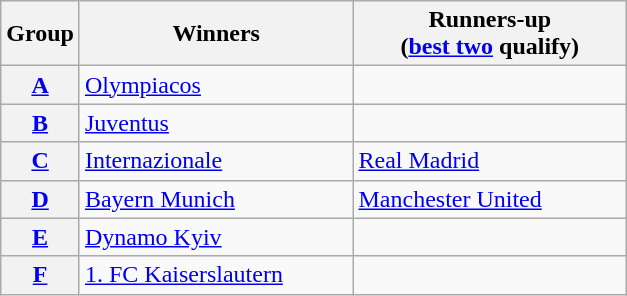<table class=wikitable>
<tr>
<th>Group</th>
<th width=175>Winners</th>
<th width=175>Runners-up<br>(<a href='#'>best two</a> qualify)</th>
</tr>
<tr>
<th><a href='#'>A</a></th>
<td> <a href='#'>Olympiacos</a></td>
<td></td>
</tr>
<tr>
<th><a href='#'>B</a></th>
<td> <a href='#'>Juventus</a></td>
<td></td>
</tr>
<tr>
<th><a href='#'>C</a></th>
<td> <a href='#'>Internazionale</a></td>
<td> <a href='#'>Real Madrid</a></td>
</tr>
<tr>
<th><a href='#'>D</a></th>
<td> <a href='#'>Bayern Munich</a></td>
<td> <a href='#'>Manchester United</a></td>
</tr>
<tr>
<th><a href='#'>E</a></th>
<td> <a href='#'>Dynamo Kyiv</a></td>
<td></td>
</tr>
<tr>
<th><a href='#'>F</a></th>
<td> <a href='#'>1. FC Kaiserslautern</a></td>
<td></td>
</tr>
</table>
